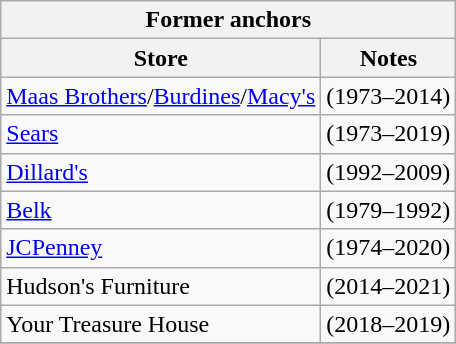<table class="wikitable">
<tr>
<th colspan="3">Former anchors</th>
</tr>
<tr>
<th>Store</th>
<th colspan="2">Notes</th>
</tr>
<tr>
<td><a href='#'>Maas Brothers</a>/<a href='#'>Burdines</a>/<a href='#'>Macy's</a></td>
<td colspan="2">(1973–2014)</td>
</tr>
<tr>
<td><a href='#'>Sears</a></td>
<td colspan="2">(1973–2019)</td>
</tr>
<tr>
<td><a href='#'>Dillard's</a></td>
<td colspan="2">(1992–2009)</td>
</tr>
<tr>
<td><a href='#'>Belk</a></td>
<td colspan="2">(1979–1992)</td>
</tr>
<tr>
<td><a href='#'>JCPenney</a></td>
<td colspan="2">(1974–2020)</td>
</tr>
<tr>
<td>Hudson's Furniture</td>
<td colspan="2">(2014–2021)</td>
</tr>
<tr>
<td>Your Treasure House</td>
<td colspan="2">(2018–2019)</td>
</tr>
<tr>
</tr>
</table>
